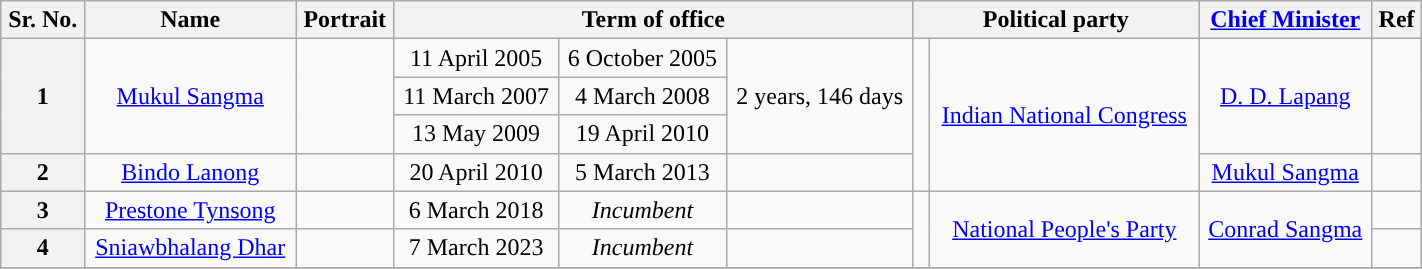<table class="wikitable" style="width:75%; text-align:center">
<tr>
<th>Sr. No.</th>
<th>Name<br></th>
<th>Portrait</th>
<th colspan=3>Term of office</th>
<th colspan=2>Political party</th>
<th><a href='#'>Chief Minister</a></th>
<th>Ref</th>
</tr>
<tr>
<th rowspan=3>1</th>
<td rowspan=3><a href='#'>Mukul Sangma</a><br></td>
<td rowspan=3></td>
<td>11 April 2005</td>
<td>6 October 2005</td>
<td rowspan=3>2 years, 146 days</td>
<td rowspan=4 width="4px" style="background-color: "></td>
<td rowspan=4><a href='#'>Indian National Congress</a></td>
<td rowspan=3><a href='#'>D. D. Lapang</a></td>
<td rowspan=3></td>
</tr>
<tr>
<td>11 March 2007</td>
<td>4 March 2008</td>
</tr>
<tr>
<td>13 May 2009</td>
<td>19 April 2010</td>
</tr>
<tr>
<th>2</th>
<td><a href='#'>Bindo Lanong</a><br></td>
<td></td>
<td>20 April 2010</td>
<td>5 March 2013</td>
<td></td>
<td><a href='#'>Mukul Sangma</a></td>
<td></td>
</tr>
<tr>
<th>3</th>
<td><a href='#'>Prestone Tynsong</a><br></td>
<td></td>
<td>6 March 2018</td>
<td><em>Incumbent</em></td>
<td></td>
<td rowspan=2 width="4px" style="background-color: "></td>
<td rowspan=2><a href='#'>National People's Party</a></td>
<td rowspan=2><a href='#'>Conrad Sangma</a></td>
<td></td>
</tr>
<tr>
<th>4</th>
<td><a href='#'>Sniawbhalang Dhar</a><br></td>
<td></td>
<td>7 March 2023</td>
<td><em>Incumbent</em></td>
<td></td>
<td></td>
</tr>
<tr>
</tr>
</table>
